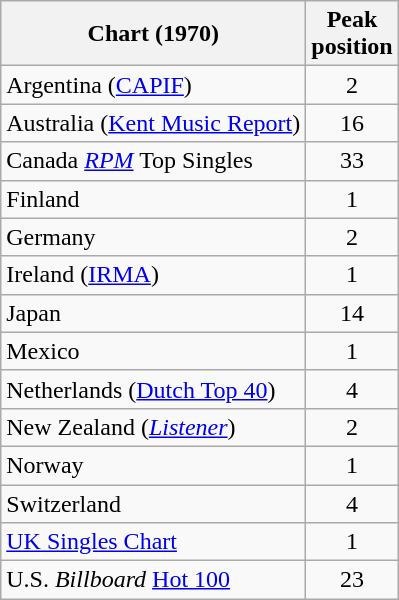<table class="wikitable sortable">
<tr>
<th>Chart (1970)</th>
<th>Peak<br>position</th>
</tr>
<tr>
<td>Argentina (<a href='#'>CAPIF</a>)</td>
<td align="center">2</td>
</tr>
<tr>
<td>Australia (<a href='#'>Kent Music Report</a>)</td>
<td style="text-align:center;">16</td>
</tr>
<tr>
<td>Canada <em><a href='#'>RPM</a></em> Top Singles</td>
<td style="text-align:center;">33</td>
</tr>
<tr>
<td>Finland</td>
<td style="text-align:center;">1</td>
</tr>
<tr>
<td>Germany</td>
<td style="text-align:center;">2</td>
</tr>
<tr>
<td>Ireland (<a href='#'>IRMA</a>)</td>
<td style="text-align:center;">1</td>
</tr>
<tr>
<td>Japan</td>
<td style="text-align:center;">14</td>
</tr>
<tr>
<td>Mexico</td>
<td style="text-align:center;">1</td>
</tr>
<tr>
<td>Netherlands (<a href='#'>Dutch Top 40</a>)</td>
<td style="text-align:center;">4</td>
</tr>
<tr>
<td>New Zealand (<em><a href='#'>Listener</a></em>)</td>
<td style="text-align:center;">2</td>
</tr>
<tr>
<td>Norway</td>
<td style="text-align:center;">1</td>
</tr>
<tr>
<td>Switzerland</td>
<td style="text-align:center;">4</td>
</tr>
<tr>
<td><a href='#'>UK Singles Chart</a></td>
<td style="text-align:center;">1</td>
</tr>
<tr>
<td>U.S. <em>Billboard</em> <a href='#'>Hot 100</a></td>
<td style="text-align:center;">23</td>
</tr>
</table>
